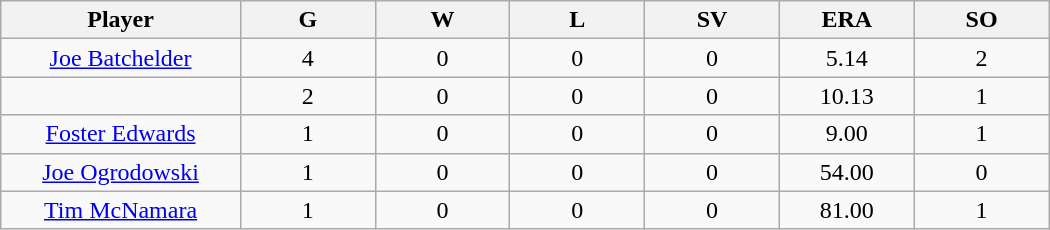<table class="wikitable sortable">
<tr>
<th bgcolor="#DDDDFF" width="16%">Player</th>
<th bgcolor="#DDDDFF" width="9%">G</th>
<th bgcolor="#DDDDFF" width="9%">W</th>
<th bgcolor="#DDDDFF" width="9%">L</th>
<th bgcolor="#DDDDFF" width="9%">SV</th>
<th bgcolor="#DDDDFF" width="9%">ERA</th>
<th bgcolor="#DDDDFF" width="9%">SO</th>
</tr>
<tr align="center">
<td><a href='#'>Joe Batchelder</a></td>
<td>4</td>
<td>0</td>
<td>0</td>
<td>0</td>
<td>5.14</td>
<td>2</td>
</tr>
<tr align=center>
<td></td>
<td>2</td>
<td>0</td>
<td>0</td>
<td>0</td>
<td>10.13</td>
<td>1</td>
</tr>
<tr align="center">
<td><a href='#'>Foster Edwards</a></td>
<td>1</td>
<td>0</td>
<td>0</td>
<td>0</td>
<td>9.00</td>
<td>1</td>
</tr>
<tr align=center>
<td><a href='#'>Joe Ogrodowski</a></td>
<td>1</td>
<td>0</td>
<td>0</td>
<td>0</td>
<td>54.00</td>
<td>0</td>
</tr>
<tr align=center>
<td><a href='#'>Tim McNamara</a></td>
<td>1</td>
<td>0</td>
<td>0</td>
<td>0</td>
<td>81.00</td>
<td>1</td>
</tr>
</table>
